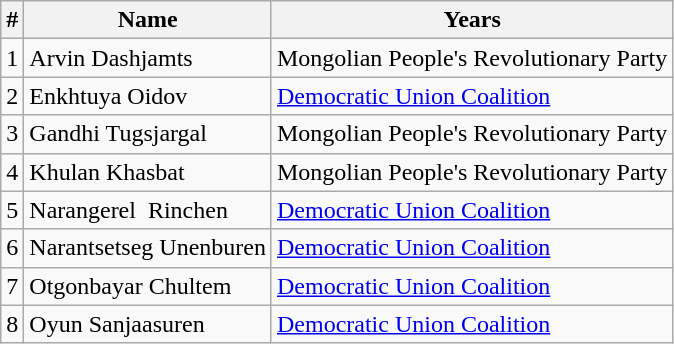<table class="wikitable">
<tr>
<th>#</th>
<th>Name</th>
<th>Years</th>
</tr>
<tr>
<td>1</td>
<td>Arvin Dashjamts</td>
<td>Mongolian People's Revolutionary Party</td>
</tr>
<tr>
<td>2</td>
<td>Enkhtuya   Oidov</td>
<td><a href='#'>Democratic Union Coalition</a></td>
</tr>
<tr>
<td>3</td>
<td>Gandhi   Tugsjargal</td>
<td>Mongolian People's Revolutionary Party</td>
</tr>
<tr>
<td>4</td>
<td>Khulan Khasbat</td>
<td>Mongolian People's Revolutionary Party</td>
</tr>
<tr>
<td>5</td>
<td>Narangerel  Rinchen</td>
<td><a href='#'>Democratic Union Coalition</a></td>
</tr>
<tr>
<td>6</td>
<td>Narantsetseg Unenburen</td>
<td><a href='#'>Democratic Union Coalition</a></td>
</tr>
<tr>
<td>7</td>
<td>Otgonbayar Chultem</td>
<td><a href='#'>Democratic Union Coalition</a></td>
</tr>
<tr>
<td>8</td>
<td>Oyun Sanjaasuren</td>
<td><a href='#'>Democratic Union Coalition</a></td>
</tr>
</table>
